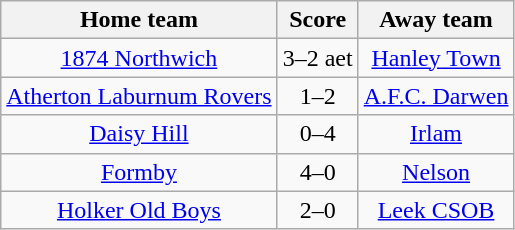<table class="wikitable" style="text-align: center">
<tr>
<th>Home team</th>
<th>Score</th>
<th>Away team</th>
</tr>
<tr>
<td><a href='#'>1874 Northwich</a></td>
<td>3–2 aet</td>
<td><a href='#'>Hanley Town</a></td>
</tr>
<tr>
<td><a href='#'>Atherton Laburnum Rovers</a></td>
<td>1–2</td>
<td><a href='#'>A.F.C. Darwen</a></td>
</tr>
<tr>
<td><a href='#'>Daisy Hill</a></td>
<td>0–4</td>
<td><a href='#'>Irlam</a></td>
</tr>
<tr>
<td><a href='#'>Formby</a></td>
<td>4–0</td>
<td><a href='#'>Nelson</a></td>
</tr>
<tr>
<td><a href='#'>Holker Old Boys</a></td>
<td>2–0</td>
<td><a href='#'>Leek CSOB</a></td>
</tr>
</table>
